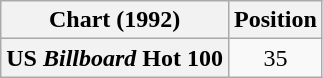<table class="wikitable plainrowheaders" style="text-align:center">
<tr>
<th scope="col">Chart (1992)</th>
<th scope="col">Position</th>
</tr>
<tr>
<th scope="row">US <em>Billboard</em> Hot 100</th>
<td align="center">35</td>
</tr>
</table>
